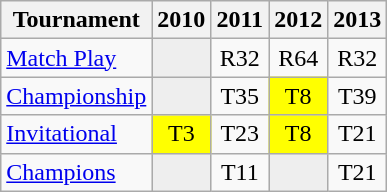<table class="wikitable" style="text-align:center;">
<tr>
<th>Tournament</th>
<th>2010</th>
<th>2011</th>
<th>2012</th>
<th>2013</th>
</tr>
<tr>
<td align="left"><a href='#'>Match Play</a></td>
<td style="background:#eeeeee;"></td>
<td>R32</td>
<td>R64</td>
<td>R32</td>
</tr>
<tr>
<td align="left"><a href='#'>Championship</a></td>
<td style="background:#eeeeee;"></td>
<td>T35</td>
<td style="background:yellow;">T8</td>
<td>T39</td>
</tr>
<tr>
<td align="left"><a href='#'>Invitational</a></td>
<td style="background:yellow;">T3</td>
<td>T23</td>
<td style="background:yellow;">T8</td>
<td>T21</td>
</tr>
<tr>
<td align="left"><a href='#'>Champions</a></td>
<td style="background:#eeeeee;"></td>
<td>T11</td>
<td style="background:#eeeeee;"></td>
<td>T21</td>
</tr>
</table>
